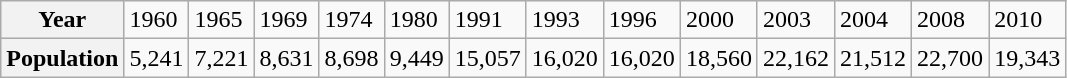<table class="wikitable">
<tr>
<th>Year</th>
<td>1960</td>
<td>1965</td>
<td>1969</td>
<td>1974</td>
<td>1980</td>
<td>1991</td>
<td>1993</td>
<td>1996</td>
<td>2000</td>
<td>2003</td>
<td>2004</td>
<td>2008</td>
<td>2010</td>
</tr>
<tr>
<th>Population</th>
<td>5,241</td>
<td>7,221</td>
<td>8,631</td>
<td>8,698</td>
<td>9,449</td>
<td>15,057</td>
<td>16,020</td>
<td>16,020</td>
<td>18,560</td>
<td>22,162</td>
<td>21,512</td>
<td>22,700</td>
<td>19,343</td>
</tr>
</table>
